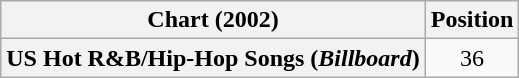<table class="wikitable plainrowheaders" style="text-align:center">
<tr>
<th scope="col">Chart (2002)</th>
<th scope="col">Position</th>
</tr>
<tr>
<th scope="row">US Hot R&B/Hip-Hop Songs (<em>Billboard</em>)</th>
<td>36</td>
</tr>
</table>
